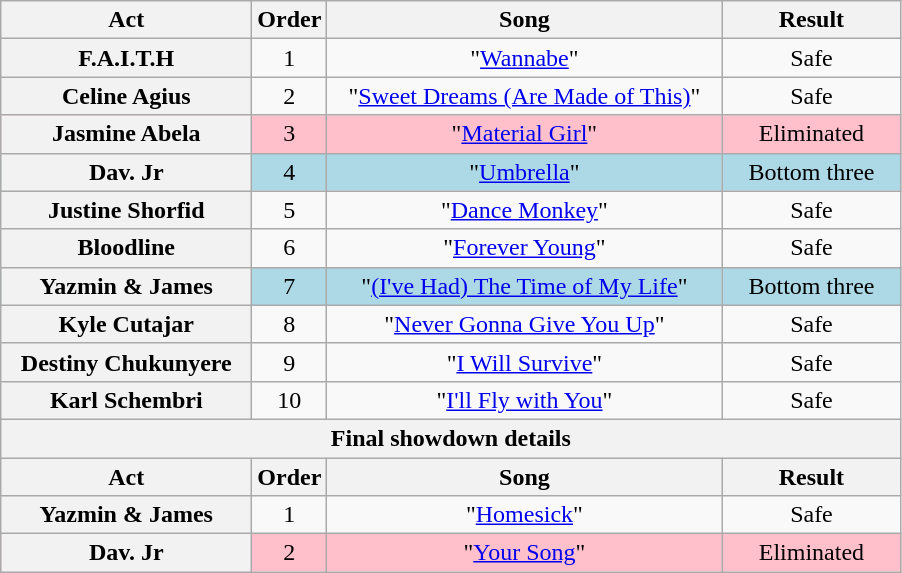<table class="wikitable plainrowheaders" style="text-align:center;">
<tr>
<th scope="col" style="width:10em;">Act</th>
<th scope="col">Order</th>
<th scope="col" style="width:16em;">Song</th>
<th scope="col" style="width:7em;">Result</th>
</tr>
<tr>
<th scope="row">F.A.I.T.H</th>
<td>1</td>
<td>"<a href='#'>Wannabe</a>"</td>
<td>Safe</td>
</tr>
<tr>
<th scope="row">Celine Agius</th>
<td>2</td>
<td>"<a href='#'>Sweet Dreams (Are Made of This)</a>"</td>
<td>Safe</td>
</tr>
<tr style="background:pink;">
<th scope="row">Jasmine Abela</th>
<td>3</td>
<td>"<a href='#'>Material Girl</a>"</td>
<td>Eliminated</td>
</tr>
<tr style="background:lightblue;">
<th scope="row">Dav. Jr</th>
<td>4</td>
<td>"<a href='#'>Umbrella</a>"</td>
<td>Bottom three</td>
</tr>
<tr>
<th scope="row">Justine Shorfid</th>
<td>5</td>
<td>"<a href='#'>Dance Monkey</a>"</td>
<td>Safe</td>
</tr>
<tr>
<th scope="row">Bloodline</th>
<td>6</td>
<td>"<a href='#'>Forever Young</a>"</td>
<td>Safe</td>
</tr>
<tr style="background:lightblue;">
<th scope="row">Yazmin & James</th>
<td>7</td>
<td>"<a href='#'>(I've Had) The Time of My Life</a>"</td>
<td>Bottom three</td>
</tr>
<tr>
<th scope="row">Kyle Cutajar</th>
<td>8</td>
<td>"<a href='#'>Never Gonna Give You Up</a>"</td>
<td>Safe</td>
</tr>
<tr>
<th scope="row">Destiny Chukunyere</th>
<td>9</td>
<td>"<a href='#'>I Will Survive</a>"</td>
<td>Safe</td>
</tr>
<tr>
<th scope="row">Karl Schembri</th>
<td>10</td>
<td>"<a href='#'>I'll Fly with You</a>"</td>
<td>Safe</td>
</tr>
<tr>
<th colspan="4">Final showdown details</th>
</tr>
<tr>
<th scope="col" style="width:10em;">Act</th>
<th scope="col">Order</th>
<th scope="col" style="width:16em;">Song</th>
<th scope="col" style="width:6em;">Result</th>
</tr>
<tr>
<th scope="row">Yazmin & James</th>
<td>1</td>
<td>"<a href='#'>Homesick</a>"</td>
<td>Safe</td>
</tr>
<tr style="background:pink;">
<th scope="row">Dav. Jr</th>
<td>2</td>
<td>"<a href='#'>Your Song</a>"</td>
<td>Eliminated</td>
</tr>
</table>
